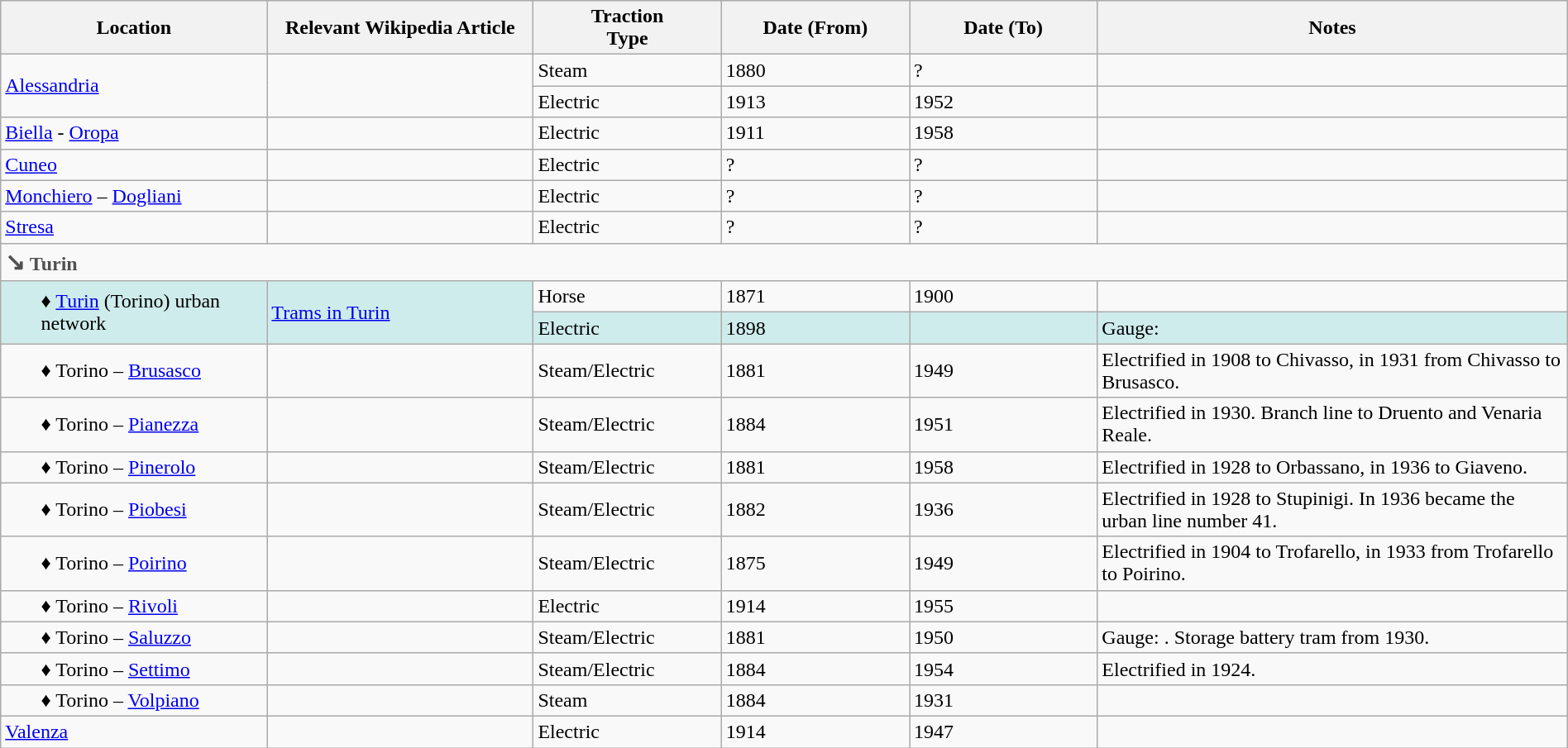<table class="wikitable" style="width:100%;">
<tr>
<th style="width:17%;">Location</th>
<th style="width:17%;">Relevant Wikipedia Article</th>
<th style="width:12%;">Traction<br>Type</th>
<th style="width:12%;">Date (From)</th>
<th style="width:12%;">Date (To)</th>
<th style="width:30%;">Notes</th>
</tr>
<tr>
<td rowspan="2"><a href='#'>Alessandria</a></td>
<td rowspan="2"> </td>
<td>Steam</td>
<td>1880</td>
<td>?</td>
<td> </td>
</tr>
<tr>
<td>Electric</td>
<td>1913</td>
<td>1952</td>
<td> </td>
</tr>
<tr>
<td><a href='#'>Biella</a> - <a href='#'>Oropa</a></td>
<td> </td>
<td>Electric</td>
<td>1911</td>
<td>1958</td>
<td> </td>
</tr>
<tr>
<td><a href='#'>Cuneo</a></td>
<td> </td>
<td>Electric</td>
<td>?</td>
<td>?</td>
<td> </td>
</tr>
<tr>
<td><a href='#'>Monchiero</a> – <a href='#'>Dogliani</a></td>
<td> </td>
<td>Electric</td>
<td>?</td>
<td>?</td>
<td> </td>
</tr>
<tr>
<td><a href='#'>Stresa</a></td>
<td> </td>
<td>Electric</td>
<td>?</td>
<td>?</td>
<td> </td>
</tr>
<tr>
<td style="color:#505050;" colspan=6><strong><big>↘</big> Turin</strong></td>
</tr>
<tr>
<td style="background:#CFECEC; padding-left: 2em;" rowspan=2>♦ <a href='#'>Turin</a> (Torino) urban network</td>
<td style="background:#CFECEC" rowspan=2><a href='#'>Trams in Turin</a></td>
<td>Horse</td>
<td>1871</td>
<td>1900</td>
<td> </td>
</tr>
<tr style="background:#CFECEC">
<td>Electric</td>
<td>1898</td>
<td> </td>
<td>Gauge: </td>
</tr>
<tr>
<td style="padding-left: 2em;">♦ Torino – <a href='#'>Brusasco</a></td>
<td> </td>
<td>Steam/Electric</td>
<td>1881</td>
<td>1949</td>
<td>Electrified in 1908 to Chivasso, in 1931 from Chivasso to Brusasco.</td>
</tr>
<tr>
<td style="padding-left: 2em;">♦ Torino – <a href='#'>Pianezza</a></td>
<td> </td>
<td>Steam/Electric</td>
<td>1884</td>
<td>1951</td>
<td>Electrified in 1930. Branch line to Druento and Venaria Reale.</td>
</tr>
<tr>
<td style="padding-left: 2em;">♦ Torino – <a href='#'>Pinerolo</a></td>
<td> </td>
<td>Steam/Electric</td>
<td>1881</td>
<td>1958</td>
<td>Electrified in 1928 to Orbassano, in 1936 to Giaveno.</td>
</tr>
<tr>
<td style="padding-left: 2em;">♦ Torino – <a href='#'>Piobesi</a></td>
<td> </td>
<td>Steam/Electric</td>
<td>1882</td>
<td>1936</td>
<td>Electrified in 1928 to Stupinigi. In 1936 became the urban line number 41.</td>
</tr>
<tr>
<td style="padding-left: 2em;">♦ Torino – <a href='#'>Poirino</a></td>
<td> </td>
<td>Steam/Electric</td>
<td>1875</td>
<td>1949</td>
<td>Electrified in 1904 to Trofarello, in 1933 from Trofarello to Poirino.</td>
</tr>
<tr>
<td style="padding-left: 2em;">♦ Torino – <a href='#'>Rivoli</a></td>
<td> </td>
<td>Electric</td>
<td>1914</td>
<td>1955</td>
<td> </td>
</tr>
<tr>
<td style="padding-left: 2em;">♦ Torino – <a href='#'>Saluzzo</a></td>
<td> </td>
<td>Steam/Electric</td>
<td>1881</td>
<td>1950</td>
<td>Gauge: . Storage battery tram from 1930.</td>
</tr>
<tr>
<td style="padding-left: 2em;">♦ Torino – <a href='#'>Settimo</a></td>
<td> </td>
<td>Steam/Electric</td>
<td>1884</td>
<td>1954</td>
<td>Electrified in 1924.</td>
</tr>
<tr>
<td style="padding-left: 2em;">♦ Torino – <a href='#'>Volpiano</a></td>
<td> </td>
<td>Steam</td>
<td>1884</td>
<td>1931</td>
<td> </td>
</tr>
<tr>
<td><a href='#'>Valenza</a></td>
<td> </td>
<td>Electric</td>
<td>1914</td>
<td>1947</td>
<td> </td>
</tr>
</table>
